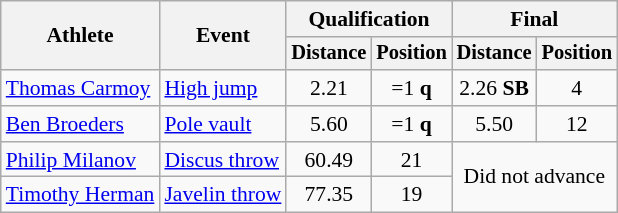<table class=wikitable style=font-size:90%>
<tr>
<th rowspan=2>Athlete</th>
<th rowspan=2>Event</th>
<th colspan=2>Qualification</th>
<th colspan=2>Final</th>
</tr>
<tr style=font-size:95%>
<th>Distance</th>
<th>Position</th>
<th>Distance</th>
<th>Position</th>
</tr>
<tr align=center>
<td align=left><a href='#'>Thomas Carmoy</a></td>
<td align=left><a href='#'>High jump</a></td>
<td>2.21</td>
<td>=1 <strong>q</strong></td>
<td>2.26 <strong>SB</strong></td>
<td>4</td>
</tr>
<tr align=center>
<td align=left><a href='#'>Ben Broeders</a></td>
<td align=left><a href='#'>Pole vault</a></td>
<td>5.60</td>
<td>=1 <strong>q</strong></td>
<td>5.50</td>
<td>12</td>
</tr>
<tr align=center>
<td align=left><a href='#'>Philip Milanov</a></td>
<td align=left><a href='#'>Discus throw</a></td>
<td>60.49</td>
<td>21</td>
<td rowspan=2 colspan=2>Did not advance</td>
</tr>
<tr align=center>
<td align=left><a href='#'>Timothy Herman</a></td>
<td align=left><a href='#'>Javelin throw</a></td>
<td>77.35</td>
<td>19</td>
</tr>
</table>
